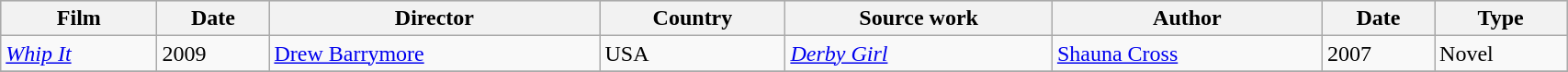<table class="wikitable" style=width:90%>
<tr style="background:#CCCCCC;">
<th>Film</th>
<th>Date</th>
<th>Director</th>
<th>Country</th>
<th>Source work</th>
<th>Author</th>
<th>Date</th>
<th>Type</th>
</tr>
<tr>
<td><em><a href='#'>Whip It</a></em></td>
<td>2009</td>
<td><a href='#'>Drew Barrymore</a></td>
<td>USA</td>
<td><em><a href='#'>Derby Girl</a></em></td>
<td><a href='#'>Shauna Cross</a></td>
<td>2007</td>
<td>Novel</td>
</tr>
<tr>
</tr>
</table>
